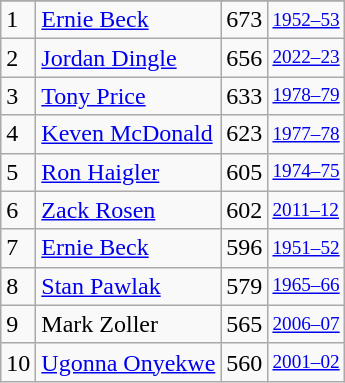<table class="wikitable">
<tr>
</tr>
<tr>
<td>1</td>
<td><a href='#'>Ernie Beck</a></td>
<td>673</td>
<td style="font-size:80%;"><a href='#'>1952–53</a></td>
</tr>
<tr>
<td>2</td>
<td><a href='#'>Jordan Dingle</a></td>
<td>656</td>
<td style="font-size:80%;"><a href='#'>2022–23</a></td>
</tr>
<tr>
<td>3</td>
<td><a href='#'>Tony Price</a></td>
<td>633</td>
<td style="font-size:80%;"><a href='#'>1978–79</a></td>
</tr>
<tr>
<td>4</td>
<td><a href='#'>Keven McDonald</a></td>
<td>623</td>
<td style="font-size:80%;"><a href='#'>1977–78</a></td>
</tr>
<tr>
<td>5</td>
<td><a href='#'>Ron Haigler</a></td>
<td>605</td>
<td style="font-size:80%;"><a href='#'>1974–75</a></td>
</tr>
<tr>
<td>6</td>
<td><a href='#'>Zack Rosen</a></td>
<td>602</td>
<td style="font-size:80%;"><a href='#'>2011–12</a></td>
</tr>
<tr>
<td>7</td>
<td><a href='#'>Ernie Beck</a></td>
<td>596</td>
<td style="font-size:80%;"><a href='#'>1951–52</a></td>
</tr>
<tr>
<td>8</td>
<td><a href='#'>Stan Pawlak</a></td>
<td>579</td>
<td style="font-size:80%;"><a href='#'>1965–66</a></td>
</tr>
<tr>
<td>9</td>
<td>Mark Zoller</td>
<td>565</td>
<td style="font-size:80%;"><a href='#'>2006–07</a></td>
</tr>
<tr>
<td>10</td>
<td><a href='#'>Ugonna Onyekwe</a></td>
<td>560</td>
<td style="font-size:80%;"><a href='#'>2001–02</a></td>
</tr>
</table>
